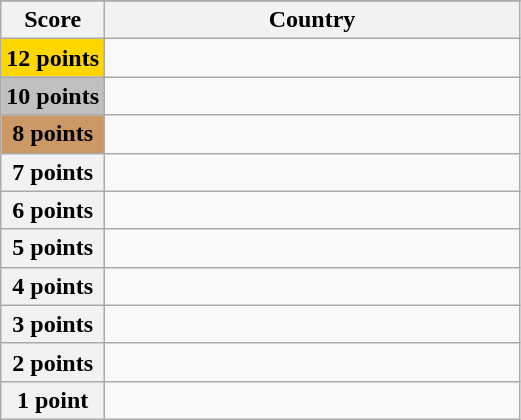<table class="wikitable">
<tr>
</tr>
<tr>
<th scope="col" width="20%">Score</th>
<th scope="col">Country</th>
</tr>
<tr>
<th scope="row" style="background:gold">12 points</th>
<td></td>
</tr>
<tr>
<th scope="row" style="background:silver">10 points</th>
<td></td>
</tr>
<tr>
<th scope="row" style="background:#CC9966">8 points</th>
<td></td>
</tr>
<tr>
<th scope="row">7 points</th>
<td></td>
</tr>
<tr>
<th scope="row">6 points</th>
<td></td>
</tr>
<tr>
<th scope="row">5 points</th>
<td></td>
</tr>
<tr>
<th scope="row">4 points</th>
<td></td>
</tr>
<tr>
<th scope="row">3 points</th>
<td></td>
</tr>
<tr>
<th scope="row">2 points</th>
<td></td>
</tr>
<tr>
<th scope="row">1 point</th>
<td></td>
</tr>
</table>
